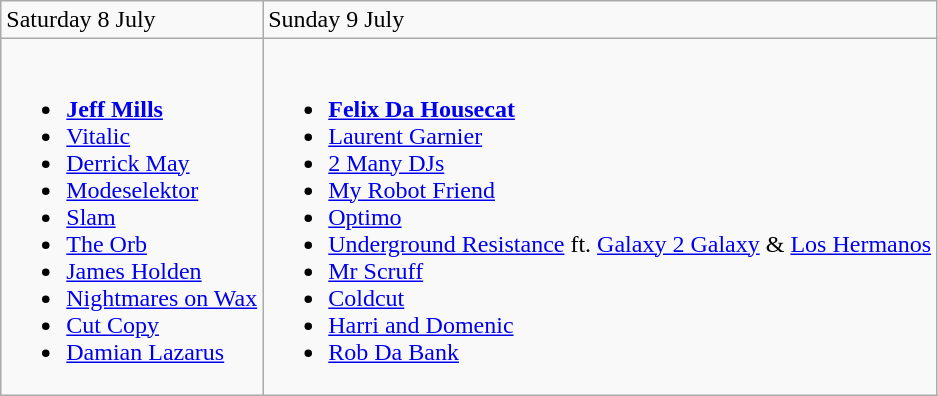<table class="wikitable">
<tr>
<td>Saturday 8 July</td>
<td>Sunday 9 July</td>
</tr>
<tr valign="top">
<td><br><ul><li><strong><a href='#'>Jeff Mills</a></strong></li><li><a href='#'>Vitalic</a></li><li><a href='#'>Derrick May</a></li><li><a href='#'>Modeselektor</a></li><li><a href='#'>Slam</a></li><li><a href='#'>The Orb</a></li><li><a href='#'>James Holden</a></li><li><a href='#'>Nightmares on Wax</a></li><li><a href='#'>Cut Copy</a></li><li><a href='#'>Damian Lazarus</a></li></ul></td>
<td><br><ul><li><strong><a href='#'>Felix Da Housecat</a></strong></li><li><a href='#'>Laurent Garnier</a></li><li><a href='#'>2 Many DJs</a></li><li><a href='#'>My Robot Friend</a></li><li><a href='#'>Optimo</a></li><li><a href='#'>Underground Resistance</a> ft. <a href='#'>Galaxy 2 Galaxy</a> & <a href='#'>Los Hermanos</a></li><li><a href='#'>Mr Scruff</a></li><li><a href='#'>Coldcut</a></li><li><a href='#'>Harri and Domenic</a></li><li><a href='#'>Rob Da Bank</a></li></ul></td>
</tr>
</table>
